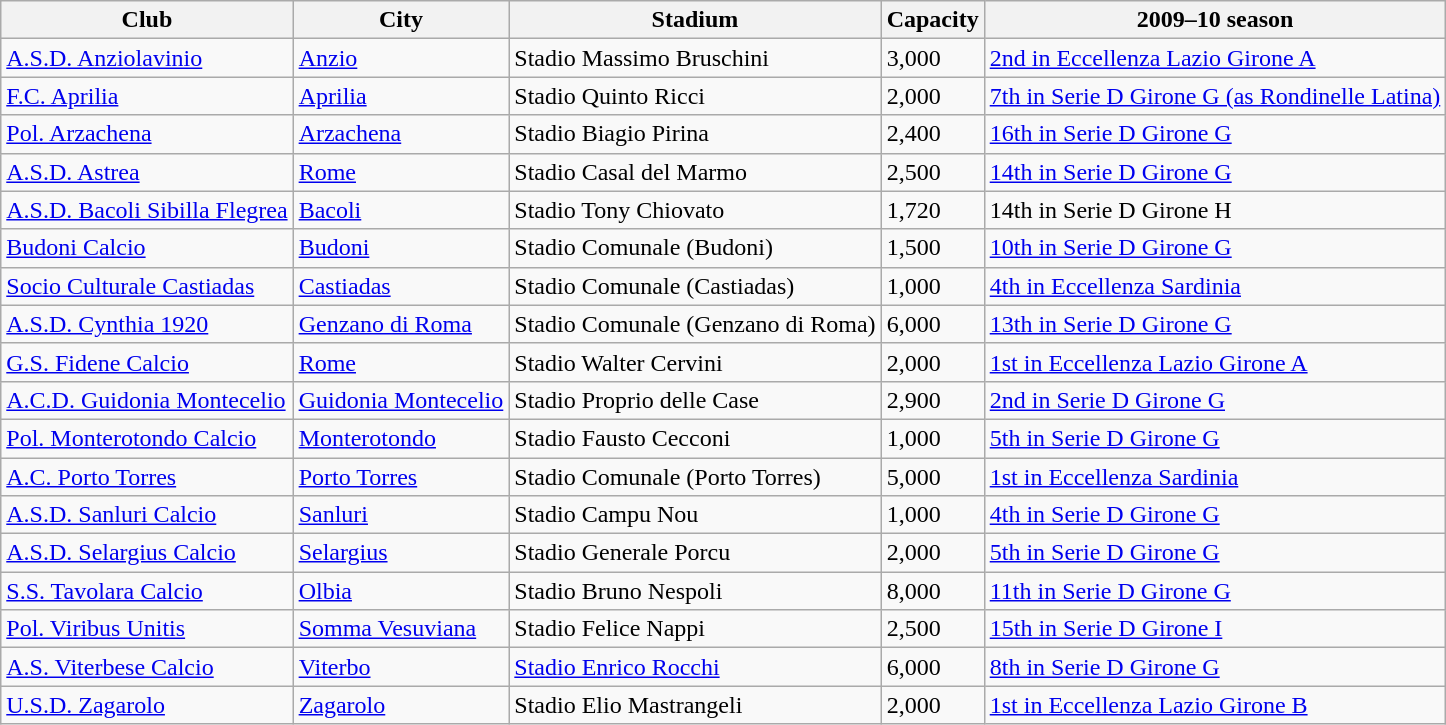<table class="wikitable sortable">
<tr>
<th>Club</th>
<th>City</th>
<th>Stadium</th>
<th>Capacity</th>
<th>2009–10 season</th>
</tr>
<tr>
<td><a href='#'>A.S.D. Anziolavinio</a></td>
<td><a href='#'>Anzio</a></td>
<td>Stadio Massimo Bruschini</td>
<td>3,000</td>
<td><a href='#'>2nd in Eccellenza Lazio Girone A</a></td>
</tr>
<tr>
<td><a href='#'>F.C. Aprilia</a></td>
<td><a href='#'>Aprilia</a></td>
<td>Stadio Quinto Ricci</td>
<td>2,000</td>
<td><a href='#'>7th in Serie D Girone G (as Rondinelle Latina)</a></td>
</tr>
<tr>
<td><a href='#'>Pol. Arzachena</a></td>
<td><a href='#'>Arzachena</a></td>
<td>Stadio Biagio Pirina</td>
<td>2,400</td>
<td><a href='#'>16th in Serie D Girone G</a></td>
</tr>
<tr>
<td><a href='#'>A.S.D. Astrea</a></td>
<td><a href='#'>Rome</a></td>
<td>Stadio Casal del Marmo</td>
<td>2,500</td>
<td><a href='#'>14th in Serie D Girone G</a></td>
</tr>
<tr>
<td><a href='#'>A.S.D. Bacoli Sibilla Flegrea</a></td>
<td><a href='#'>Bacoli</a></td>
<td>Stadio Tony Chiovato</td>
<td>1,720</td>
<td 2009–10 Serie D>14th in Serie D Girone H</td>
</tr>
<tr>
<td><a href='#'>Budoni Calcio</a></td>
<td><a href='#'>Budoni</a></td>
<td>Stadio Comunale (Budoni)</td>
<td>1,500</td>
<td><a href='#'>10th in Serie D Girone G</a></td>
</tr>
<tr>
<td><a href='#'>Socio Culturale Castiadas</a></td>
<td><a href='#'>Castiadas</a></td>
<td>Stadio Comunale (Castiadas)</td>
<td>1,000</td>
<td><a href='#'>4th in Eccellenza Sardinia</a></td>
</tr>
<tr>
<td><a href='#'>A.S.D. Cynthia 1920</a></td>
<td><a href='#'>Genzano di Roma</a></td>
<td>Stadio Comunale (Genzano di Roma)</td>
<td>6,000</td>
<td><a href='#'>13th in Serie D Girone G</a></td>
</tr>
<tr>
<td><a href='#'>G.S. Fidene Calcio</a></td>
<td><a href='#'>Rome</a></td>
<td>Stadio Walter Cervini</td>
<td>2,000</td>
<td><a href='#'>1st in Eccellenza Lazio Girone A</a></td>
</tr>
<tr>
<td><a href='#'>A.C.D. Guidonia Montecelio</a></td>
<td><a href='#'>Guidonia Montecelio</a></td>
<td>Stadio Proprio delle Case</td>
<td>2,900</td>
<td><a href='#'>2nd in Serie D Girone G</a></td>
</tr>
<tr>
<td><a href='#'>Pol. Monterotondo Calcio</a></td>
<td><a href='#'>Monterotondo</a></td>
<td>Stadio Fausto Cecconi</td>
<td>1,000</td>
<td><a href='#'>5th in Serie D Girone G</a></td>
</tr>
<tr>
<td><a href='#'>A.C. Porto Torres</a></td>
<td><a href='#'>Porto Torres</a></td>
<td>Stadio Comunale (Porto Torres)</td>
<td>5,000</td>
<td><a href='#'>1st in Eccellenza Sardinia</a></td>
</tr>
<tr>
<td><a href='#'>A.S.D. Sanluri Calcio</a></td>
<td><a href='#'>Sanluri</a></td>
<td>Stadio Campu Nou</td>
<td>1,000</td>
<td><a href='#'>4th in Serie D Girone G</a></td>
</tr>
<tr>
<td><a href='#'>A.S.D. Selargius Calcio</a></td>
<td><a href='#'>Selargius</a></td>
<td>Stadio Generale Porcu</td>
<td>2,000</td>
<td><a href='#'>5th in Serie D Girone G</a></td>
</tr>
<tr>
<td><a href='#'>S.S. Tavolara Calcio</a></td>
<td><a href='#'>Olbia</a></td>
<td>Stadio Bruno Nespoli</td>
<td>8,000</td>
<td><a href='#'>11th in Serie D Girone G</a></td>
</tr>
<tr>
<td><a href='#'>Pol. Viribus Unitis</a></td>
<td><a href='#'>Somma Vesuviana</a></td>
<td>Stadio Felice Nappi</td>
<td>2,500</td>
<td><a href='#'>15th in Serie D Girone I</a></td>
</tr>
<tr>
<td><a href='#'>A.S. Viterbese Calcio</a></td>
<td><a href='#'>Viterbo</a></td>
<td><a href='#'>Stadio Enrico Rocchi</a></td>
<td>6,000</td>
<td><a href='#'>8th in Serie D Girone G</a></td>
</tr>
<tr>
<td><a href='#'>U.S.D. Zagarolo</a></td>
<td><a href='#'>Zagarolo</a></td>
<td>Stadio Elio Mastrangeli</td>
<td>2,000</td>
<td><a href='#'>1st in Eccellenza Lazio Girone B</a></td>
</tr>
</table>
